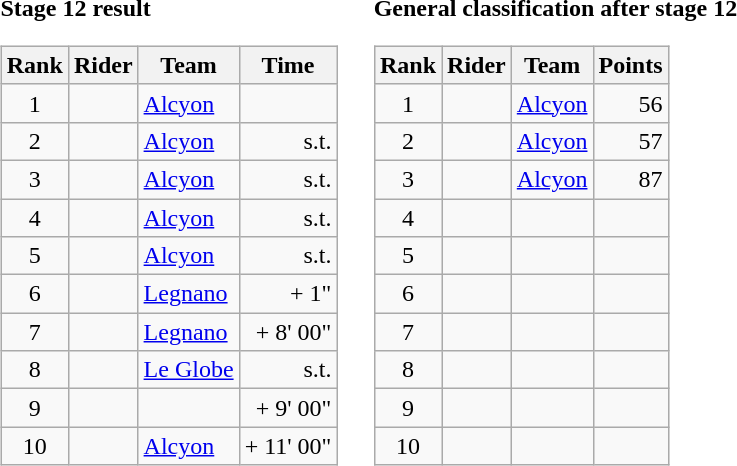<table>
<tr>
<td><strong>Stage 12 result</strong><br><table class="wikitable">
<tr>
<th scope="col">Rank</th>
<th scope="col">Rider</th>
<th scope="col">Team</th>
<th scope="col">Time</th>
</tr>
<tr>
<td style="text-align:center;">1</td>
<td></td>
<td><a href='#'>Alcyon</a></td>
<td style="text-align:right;"></td>
</tr>
<tr>
<td style="text-align:center;">2</td>
<td></td>
<td><a href='#'>Alcyon</a></td>
<td style="text-align:right;">s.t.</td>
</tr>
<tr>
<td style="text-align:center;">3</td>
<td></td>
<td><a href='#'>Alcyon</a></td>
<td style="text-align:right;">s.t.</td>
</tr>
<tr>
<td style="text-align:center;">4</td>
<td></td>
<td><a href='#'>Alcyon</a></td>
<td style="text-align:right;">s.t.</td>
</tr>
<tr>
<td style="text-align:center;">5</td>
<td></td>
<td><a href='#'>Alcyon</a></td>
<td style="text-align:right;">s.t.</td>
</tr>
<tr>
<td style="text-align:center;">6</td>
<td></td>
<td><a href='#'>Legnano</a></td>
<td style="text-align:right;">+ 1"</td>
</tr>
<tr>
<td style="text-align:center;">7</td>
<td></td>
<td><a href='#'>Legnano</a></td>
<td style="text-align:right;">+ 8' 00"</td>
</tr>
<tr>
<td style="text-align:center;">8</td>
<td></td>
<td><a href='#'>Le Globe</a></td>
<td style="text-align:right;">s.t.</td>
</tr>
<tr>
<td style="text-align:center;">9</td>
<td></td>
<td></td>
<td style="text-align:right;">+ 9' 00"</td>
</tr>
<tr>
<td style="text-align:center;">10</td>
<td></td>
<td><a href='#'>Alcyon</a></td>
<td style="text-align:right;">+ 11' 00"</td>
</tr>
</table>
</td>
<td></td>
<td><strong>General classification after stage 12</strong><br><table class="wikitable">
<tr>
<th scope="col">Rank</th>
<th scope="col">Rider</th>
<th scope="col">Team</th>
<th scope="col">Points</th>
</tr>
<tr>
<td style="text-align:center;">1</td>
<td></td>
<td><a href='#'>Alcyon</a></td>
<td style="text-align:right;">56</td>
</tr>
<tr>
<td style="text-align:center;">2</td>
<td></td>
<td><a href='#'>Alcyon</a></td>
<td style="text-align:right;">57</td>
</tr>
<tr>
<td style="text-align:center;">3</td>
<td></td>
<td><a href='#'>Alcyon</a></td>
<td style="text-align:right;">87</td>
</tr>
<tr>
<td style="text-align:center;">4</td>
<td></td>
<td></td>
<td></td>
</tr>
<tr>
<td style="text-align:center;">5</td>
<td></td>
<td></td>
<td></td>
</tr>
<tr>
<td style="text-align:center;">6</td>
<td></td>
<td></td>
<td></td>
</tr>
<tr>
<td style="text-align:center;">7</td>
<td></td>
<td></td>
<td></td>
</tr>
<tr>
<td style="text-align:center;">8</td>
<td></td>
<td></td>
<td></td>
</tr>
<tr>
<td style="text-align:center;">9</td>
<td></td>
<td></td>
<td></td>
</tr>
<tr>
<td style="text-align:center;">10</td>
<td></td>
<td></td>
<td></td>
</tr>
</table>
</td>
</tr>
</table>
